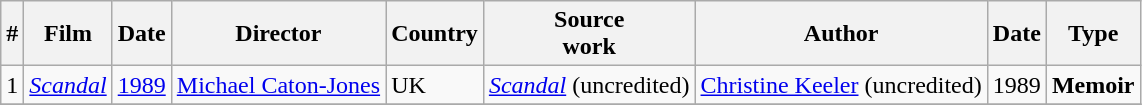<table class="wikitable">
<tr>
<th>#</th>
<th>Film</th>
<th>Date</th>
<th>Director</th>
<th>Country</th>
<th>Source<br>work</th>
<th>Author</th>
<th>Date</th>
<th>Type</th>
</tr>
<tr>
<td>1</td>
<td><em><a href='#'>Scandal</a></em> </td>
<td><a href='#'>1989</a></td>
<td><a href='#'>Michael Caton-Jones</a></td>
<td>UK</td>
<td><em><a href='#'>Scandal</a></em> (uncredited)</td>
<td><a href='#'>Christine Keeler</a> (uncredited)</td>
<td>1989</td>
<td><strong>Memoir</strong></td>
</tr>
<tr>
</tr>
</table>
